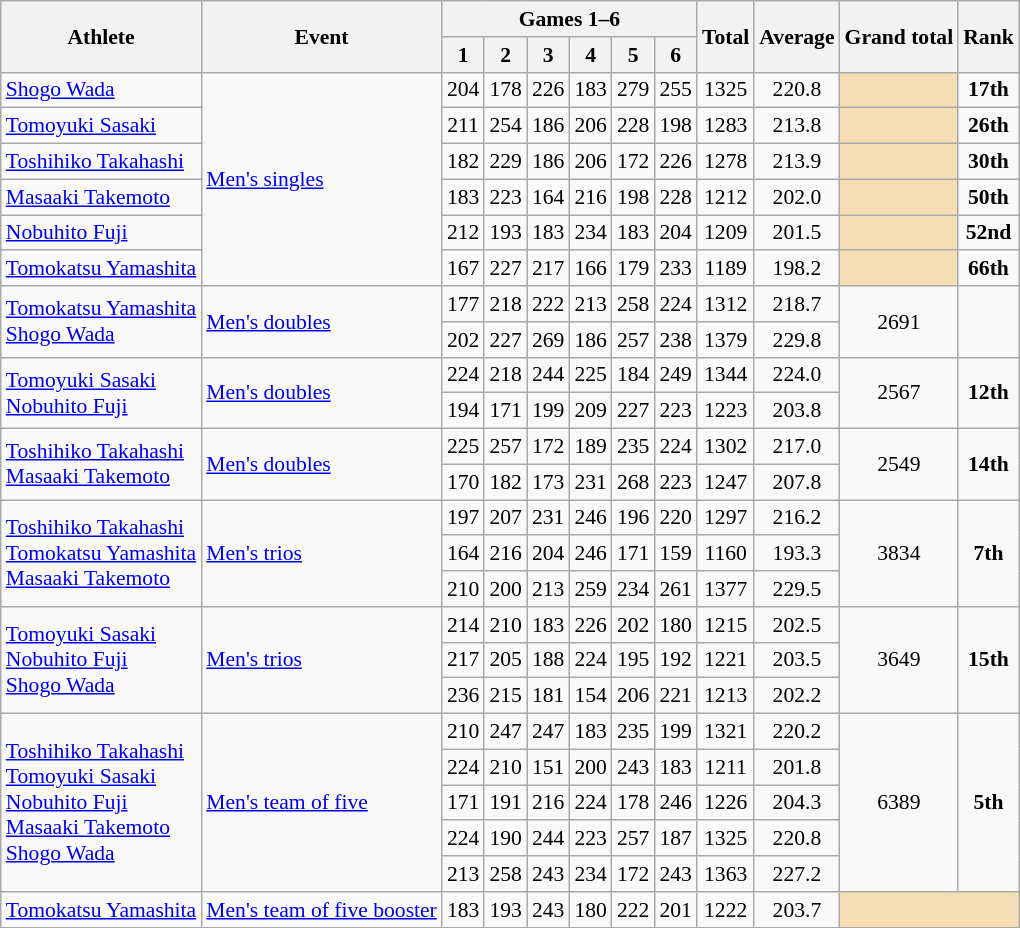<table class="wikitable" border="1" style="font-size:90%">
<tr>
<th rowspan=2>Athlete</th>
<th rowspan=2>Event</th>
<th colspan=6>Games 1–6</th>
<th rowspan=2>Total</th>
<th rowspan=2>Average</th>
<th rowspan=2>Grand total</th>
<th rowspan=2>Rank</th>
</tr>
<tr>
<th>1</th>
<th>2</th>
<th>3</th>
<th>4</th>
<th>5</th>
<th>6</th>
</tr>
<tr>
<td><a href='#'>Shogo Wada</a></td>
<td rowspan=6><a href='#'>Men's singles</a></td>
<td align=center>204</td>
<td align=center>178</td>
<td align=center>226</td>
<td align=center>183</td>
<td align=center>279</td>
<td align=center>255</td>
<td align=center>1325</td>
<td align=center>220.8</td>
<td align="center" bgcolor=wheat></td>
<td align=center><strong>17th</strong></td>
</tr>
<tr>
<td><a href='#'>Tomoyuki Sasaki</a></td>
<td align=center>211</td>
<td align=center>254</td>
<td align=center>186</td>
<td align=center>206</td>
<td align=center>228</td>
<td align=center>198</td>
<td align=center>1283</td>
<td align=center>213.8</td>
<td align="center" bgcolor=wheat></td>
<td align=center><strong>26th</strong></td>
</tr>
<tr>
<td><a href='#'>Toshihiko Takahashi</a></td>
<td align=center>182</td>
<td align=center>229</td>
<td align=center>186</td>
<td align=center>206</td>
<td align=center>172</td>
<td align=center>226</td>
<td align=center>1278</td>
<td align=center>213.9</td>
<td align="center" bgcolor=wheat></td>
<td align=center><strong>30th</strong></td>
</tr>
<tr>
<td><a href='#'>Masaaki Takemoto</a></td>
<td align=center>183</td>
<td align=center>223</td>
<td align=center>164</td>
<td align=center>216</td>
<td align=center>198</td>
<td align=center>228</td>
<td align=center>1212</td>
<td align=center>202.0</td>
<td align="center" bgcolor=wheat></td>
<td align=center><strong>50th</strong></td>
</tr>
<tr>
<td><a href='#'>Nobuhito Fuji</a></td>
<td align=center>212</td>
<td align=center>193</td>
<td align=center>183</td>
<td align=center>234</td>
<td align=center>183</td>
<td align=center>204</td>
<td align=center>1209</td>
<td align=center>201.5</td>
<td align="center" bgcolor=wheat></td>
<td align=center><strong>52nd</strong></td>
</tr>
<tr>
<td><a href='#'>Tomokatsu Yamashita</a></td>
<td align=center>167</td>
<td align=center>227</td>
<td align=center>217</td>
<td align=center>166</td>
<td align=center>179</td>
<td align=center>233</td>
<td align=center>1189</td>
<td align=center>198.2</td>
<td align="center" bgcolor=wheat></td>
<td align=center><strong>66th</strong></td>
</tr>
<tr>
<td rowspan=2><a href='#'>Tomokatsu Yamashita</a><br><a href='#'>Shogo Wada</a></td>
<td rowspan=2><a href='#'>Men's doubles</a></td>
<td align=center>177</td>
<td align=center>218</td>
<td align=center>222</td>
<td align=center>213</td>
<td align=center>258</td>
<td align=center>224</td>
<td align=center>1312</td>
<td align=center>218.7</td>
<td align=center rowspan=2>2691</td>
<td align=center rowspan=2></td>
</tr>
<tr>
<td align=center>202</td>
<td align=center>227</td>
<td align=center>269</td>
<td align=center>186</td>
<td align=center>257</td>
<td align=center>238</td>
<td align=center>1379</td>
<td align=center>229.8</td>
</tr>
<tr>
<td rowspan=2><a href='#'>Tomoyuki Sasaki</a><br><a href='#'>Nobuhito Fuji</a></td>
<td rowspan=2><a href='#'>Men's doubles</a></td>
<td align=center>224</td>
<td align=center>218</td>
<td align=center>244</td>
<td align=center>225</td>
<td align=center>184</td>
<td align=center>249</td>
<td align=center>1344</td>
<td align=center>224.0</td>
<td align=center rowspan=2>2567</td>
<td align=center rowspan=2><strong>12th</strong></td>
</tr>
<tr>
<td align=center>194</td>
<td align=center>171</td>
<td align=center>199</td>
<td align=center>209</td>
<td align=center>227</td>
<td align=center>223</td>
<td align=center>1223</td>
<td align=center>203.8</td>
</tr>
<tr>
<td rowspan=2><a href='#'>Toshihiko Takahashi</a><br><a href='#'>Masaaki Takemoto</a></td>
<td rowspan=2><a href='#'>Men's doubles</a></td>
<td align=center>225</td>
<td align=center>257</td>
<td align=center>172</td>
<td align=center>189</td>
<td align=center>235</td>
<td align=center>224</td>
<td align=center>1302</td>
<td align=center>217.0</td>
<td align=center rowspan=2>2549</td>
<td align=center rowspan=2><strong>14th</strong></td>
</tr>
<tr>
<td align=center>170</td>
<td align=center>182</td>
<td align=center>173</td>
<td align=center>231</td>
<td align=center>268</td>
<td align=center>223</td>
<td align=center>1247</td>
<td align=center>207.8</td>
</tr>
<tr>
<td rowspan=3><a href='#'>Toshihiko Takahashi</a><br><a href='#'>Tomokatsu Yamashita</a><br><a href='#'>Masaaki Takemoto</a></td>
<td rowspan=3><a href='#'>Men's trios</a></td>
<td align=center>197</td>
<td align=center>207</td>
<td align=center>231</td>
<td align=center>246</td>
<td align=center>196</td>
<td align=center>220</td>
<td align=center>1297</td>
<td align=center>216.2</td>
<td align=center rowspan=3>3834</td>
<td align=center rowspan=3><strong>7th</strong></td>
</tr>
<tr>
<td align=center>164</td>
<td align=center>216</td>
<td align=center>204</td>
<td align=center>246</td>
<td align=center>171</td>
<td align=center>159</td>
<td align=center>1160</td>
<td align=center>193.3</td>
</tr>
<tr>
<td align=center>210</td>
<td align=center>200</td>
<td align=center>213</td>
<td align=center>259</td>
<td align=center>234</td>
<td align=center>261</td>
<td align=center>1377</td>
<td align=center>229.5</td>
</tr>
<tr>
<td rowspan=3><a href='#'>Tomoyuki Sasaki</a><br><a href='#'>Nobuhito Fuji</a><br><a href='#'>Shogo Wada</a></td>
<td rowspan=3><a href='#'>Men's trios</a></td>
<td align=center>214</td>
<td align=center>210</td>
<td align=center>183</td>
<td align=center>226</td>
<td align=center>202</td>
<td align=center>180</td>
<td align=center>1215</td>
<td align=center>202.5</td>
<td align=center rowspan=3>3649</td>
<td align=center rowspan=3><strong>15th</strong></td>
</tr>
<tr>
<td align=center>217</td>
<td align=center>205</td>
<td align=center>188</td>
<td align=center>224</td>
<td align=center>195</td>
<td align=center>192</td>
<td align=center>1221</td>
<td align=center>203.5</td>
</tr>
<tr>
<td align=center>236</td>
<td align=center>215</td>
<td align=center>181</td>
<td align=center>154</td>
<td align=center>206</td>
<td align=center>221</td>
<td align=center>1213</td>
<td align=center>202.2</td>
</tr>
<tr>
<td rowspan=5><a href='#'>Toshihiko Takahashi</a><br><a href='#'>Tomoyuki Sasaki</a><br><a href='#'>Nobuhito Fuji</a><br><a href='#'>Masaaki Takemoto</a><br><a href='#'>Shogo Wada</a></td>
<td rowspan=5><a href='#'>Men's team of five</a></td>
<td align=center>210</td>
<td align=center>247</td>
<td align=center>247</td>
<td align=center>183</td>
<td align=center>235</td>
<td align=center>199</td>
<td align=center>1321</td>
<td align=center>220.2</td>
<td align=center rowspan=5>6389</td>
<td align=center rowspan=5><strong>5th</strong></td>
</tr>
<tr>
<td align=center>224</td>
<td align=center>210</td>
<td align=center>151</td>
<td align=center>200</td>
<td align=center>243</td>
<td align=center>183</td>
<td align=center>1211</td>
<td align=center>201.8</td>
</tr>
<tr>
<td align=center>171</td>
<td align=center>191</td>
<td align=center>216</td>
<td align=center>224</td>
<td align=center>178</td>
<td align=center>246</td>
<td align=center>1226</td>
<td align=center>204.3</td>
</tr>
<tr>
<td align=center>224</td>
<td align=center>190</td>
<td align=center>244</td>
<td align=center>223</td>
<td align=center>257</td>
<td align=center>187</td>
<td align=center>1325</td>
<td align=center>220.8</td>
</tr>
<tr>
<td align=center>213</td>
<td align=center>258</td>
<td align=center>243</td>
<td align=center>234</td>
<td align=center>172</td>
<td align=center>243</td>
<td align=center>1363</td>
<td align=center>227.2</td>
</tr>
<tr>
<td><a href='#'>Tomokatsu Yamashita</a></td>
<td><a href='#'>Men's team of five booster</a></td>
<td align=center>183</td>
<td align=center>193</td>
<td align=center>243</td>
<td align=center>180</td>
<td align=center>222</td>
<td align=center>201</td>
<td align=center>1222</td>
<td align=center>203.7</td>
<td align="center" bgcolor=wheat colspan=2></td>
</tr>
</table>
